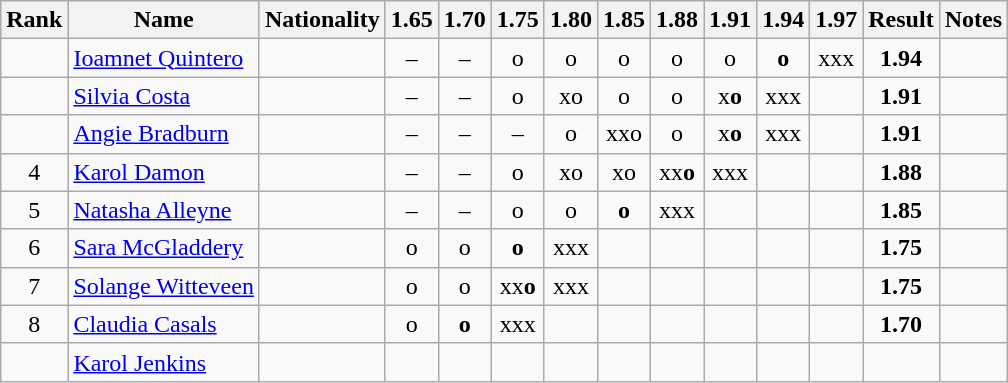<table class="wikitable sortable" style="text-align:center">
<tr>
<th>Rank</th>
<th>Name</th>
<th>Nationality</th>
<th>1.65</th>
<th>1.70</th>
<th>1.75</th>
<th>1.80</th>
<th>1.85</th>
<th>1.88</th>
<th>1.91</th>
<th>1.94</th>
<th>1.97</th>
<th>Result</th>
<th>Notes</th>
</tr>
<tr>
<td></td>
<td align=left><a href='#'>Ioamnet Quintero</a></td>
<td align=left></td>
<td>–</td>
<td>–</td>
<td>o</td>
<td>o</td>
<td>o</td>
<td>o</td>
<td>o</td>
<td><strong>o</strong></td>
<td>xxx</td>
<td><strong>1.94</strong></td>
<td></td>
</tr>
<tr>
<td></td>
<td align=left><a href='#'>Silvia Costa</a></td>
<td align=left></td>
<td>–</td>
<td>–</td>
<td>o</td>
<td>xo</td>
<td>o</td>
<td>o</td>
<td>x<strong>o</strong></td>
<td>xxx</td>
<td></td>
<td><strong>1.91</strong></td>
<td></td>
</tr>
<tr>
<td></td>
<td align=left><a href='#'>Angie Bradburn</a></td>
<td align=left></td>
<td>–</td>
<td>–</td>
<td>–</td>
<td>o</td>
<td>xxo</td>
<td>o</td>
<td>x<strong>o</strong></td>
<td>xxx</td>
<td></td>
<td><strong>1.91</strong></td>
<td></td>
</tr>
<tr>
<td>4</td>
<td align=left><a href='#'>Karol Damon</a></td>
<td align=left></td>
<td>–</td>
<td>–</td>
<td>o</td>
<td>xo</td>
<td>xo</td>
<td>xx<strong>o</strong></td>
<td>xxx</td>
<td></td>
<td></td>
<td><strong>1.88</strong></td>
<td></td>
</tr>
<tr>
<td>5</td>
<td align=left><a href='#'>Natasha Alleyne</a></td>
<td align=left></td>
<td>–</td>
<td>–</td>
<td>o</td>
<td>o</td>
<td><strong>o</strong></td>
<td>xxx</td>
<td></td>
<td></td>
<td></td>
<td><strong>1.85</strong></td>
<td></td>
</tr>
<tr>
<td>6</td>
<td align=left><a href='#'>Sara McGladdery</a></td>
<td align=left></td>
<td>o</td>
<td>o</td>
<td><strong>o</strong></td>
<td>xxx</td>
<td></td>
<td></td>
<td></td>
<td></td>
<td></td>
<td><strong>1.75</strong></td>
<td></td>
</tr>
<tr>
<td>7</td>
<td align=left><a href='#'>Solange Witteveen</a></td>
<td align=left></td>
<td>o</td>
<td>o</td>
<td>xx<strong>o</strong></td>
<td>xxx</td>
<td></td>
<td></td>
<td></td>
<td></td>
<td></td>
<td><strong>1.75</strong></td>
<td></td>
</tr>
<tr>
<td>8</td>
<td align=left><a href='#'>Claudia Casals</a></td>
<td align=left></td>
<td>o</td>
<td><strong>o</strong></td>
<td>xxx</td>
<td></td>
<td></td>
<td></td>
<td></td>
<td></td>
<td></td>
<td><strong>1.70</strong></td>
<td></td>
</tr>
<tr>
<td></td>
<td align=left><a href='#'>Karol Jenkins</a></td>
<td align=left></td>
<td></td>
<td></td>
<td></td>
<td></td>
<td></td>
<td></td>
<td></td>
<td></td>
<td></td>
<td><strong></strong></td>
<td></td>
</tr>
</table>
